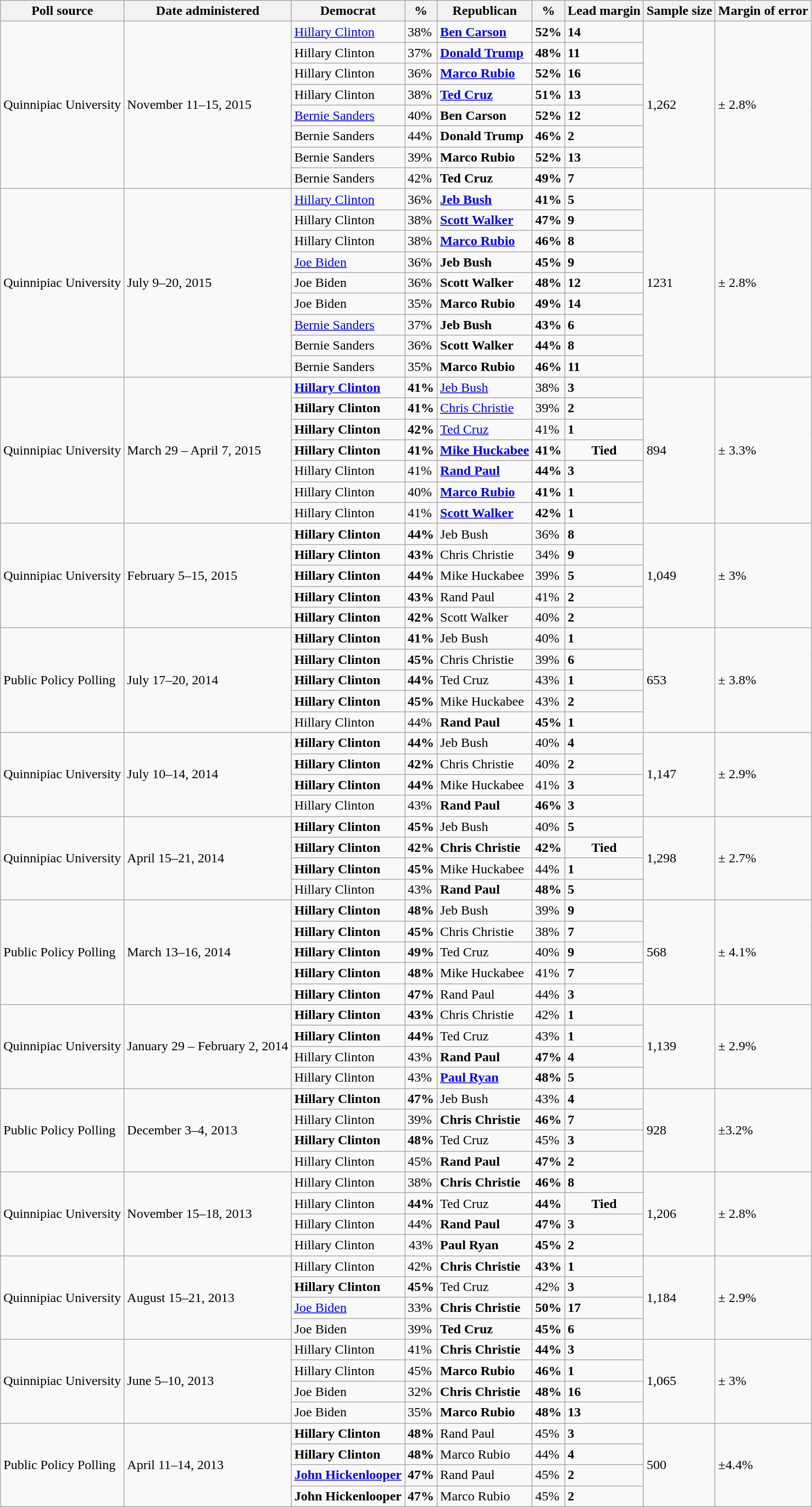<table class="wikitable">
<tr valign=bottom>
<th>Poll source</th>
<th>Date administered</th>
<th>Democrat</th>
<th>%</th>
<th>Republican</th>
<th>%</th>
<th>Lead margin</th>
<th>Sample size</th>
<th>Margin of error</th>
</tr>
<tr>
<td rowspan=8>Quinnipiac University</td>
<td rowspan=8>November 11–15, 2015</td>
<td><a href='#'>Hillary Clinton</a></td>
<td>38%</td>
<td><strong><a href='#'>Ben Carson</a></strong></td>
<td><strong>52%</strong></td>
<td><strong>14</strong></td>
<td rowspan=8>1,262</td>
<td rowspan=8>± 2.8%</td>
</tr>
<tr>
<td>Hillary Clinton</td>
<td>37%</td>
<td><strong><a href='#'>Donald Trump</a></strong></td>
<td><strong>48%</strong></td>
<td><strong>11</strong></td>
</tr>
<tr>
<td>Hillary Clinton</td>
<td>36%</td>
<td><strong><a href='#'>Marco Rubio</a></strong></td>
<td><strong>52%</strong></td>
<td><strong>16</strong></td>
</tr>
<tr>
<td>Hillary Clinton</td>
<td>38%</td>
<td><strong><a href='#'>Ted Cruz</a></strong></td>
<td><strong>51%</strong></td>
<td><strong>13</strong></td>
</tr>
<tr>
<td><a href='#'>Bernie Sanders</a></td>
<td>40%</td>
<td><strong>Ben Carson</strong></td>
<td><strong>52%</strong></td>
<td><strong>12</strong></td>
</tr>
<tr>
<td>Bernie Sanders</td>
<td>44%</td>
<td><strong>Donald Trump</strong></td>
<td><strong>46%</strong></td>
<td><strong>2</strong></td>
</tr>
<tr>
<td>Bernie Sanders</td>
<td>39%</td>
<td><strong>Marco Rubio</strong></td>
<td><strong>52%</strong></td>
<td><strong>13</strong></td>
</tr>
<tr>
<td>Bernie Sanders</td>
<td>42%</td>
<td><strong>Ted Cruz </strong></td>
<td><strong>49%</strong></td>
<td><strong>7</strong></td>
</tr>
<tr>
<td rowspan=9>Quinnipiac University</td>
<td rowspan=9>July 9–20, 2015</td>
<td><a href='#'>Hillary Clinton</a></td>
<td>36%</td>
<td><strong><a href='#'>Jeb Bush</a></strong></td>
<td><strong>41%</strong></td>
<td><strong>5</strong></td>
<td rowspan=9>1231</td>
<td rowspan=9>± 2.8%</td>
</tr>
<tr>
<td>Hillary Clinton</td>
<td>38%</td>
<td><strong><a href='#'>Scott Walker</a></strong></td>
<td><strong>47%</strong></td>
<td><strong>9</strong></td>
</tr>
<tr>
<td>Hillary Clinton</td>
<td>38%</td>
<td><strong><a href='#'>Marco Rubio</a></strong></td>
<td><strong>46%</strong></td>
<td><strong>8</strong></td>
</tr>
<tr>
<td><a href='#'>Joe Biden</a></td>
<td>36%</td>
<td><strong>Jeb Bush</strong></td>
<td><strong>45%</strong></td>
<td><strong>9</strong></td>
</tr>
<tr>
<td>Joe Biden</td>
<td>36%</td>
<td><strong>Scott Walker</strong></td>
<td><strong>48%</strong></td>
<td><strong>12</strong></td>
</tr>
<tr>
<td>Joe Biden</td>
<td>35%</td>
<td><strong>Marco Rubio</strong></td>
<td><strong>49%</strong></td>
<td><strong>14</strong></td>
</tr>
<tr>
<td><a href='#'>Bernie Sanders</a></td>
<td>37%</td>
<td><strong>Jeb Bush</strong></td>
<td><strong>43%</strong></td>
<td><strong>6</strong></td>
</tr>
<tr>
<td>Bernie Sanders</td>
<td>36%</td>
<td><strong>Scott Walker</strong></td>
<td><strong>44%</strong></td>
<td><strong>8</strong></td>
</tr>
<tr>
<td>Bernie Sanders</td>
<td>35%</td>
<td><strong>Marco Rubio</strong></td>
<td><strong>46%</strong></td>
<td><strong>11</strong></td>
</tr>
<tr>
<td rowspan=7>Quinnipiac University</td>
<td rowspan=7>March 29 – April 7, 2015</td>
<td><strong><a href='#'>Hillary Clinton</a></strong></td>
<td><strong>41%</strong></td>
<td><a href='#'>Jeb Bush</a></td>
<td>38%</td>
<td><strong>3</strong></td>
<td rowspan=7>894</td>
<td rowspan=7>± 3.3%</td>
</tr>
<tr>
<td><strong>Hillary Clinton</strong></td>
<td><strong>41%</strong></td>
<td><a href='#'>Chris Christie</a></td>
<td>39%</td>
<td><strong>2</strong></td>
</tr>
<tr>
<td><strong>Hillary Clinton</strong></td>
<td><strong>42%</strong></td>
<td><a href='#'>Ted Cruz</a></td>
<td>41%</td>
<td><strong>1</strong></td>
</tr>
<tr>
<td><strong>Hillary Clinton</strong></td>
<td><strong>41%</strong></td>
<td><strong><a href='#'>Mike Huckabee</a></strong></td>
<td><strong>41%</strong></td>
<td align=center><strong>Tied</strong></td>
</tr>
<tr>
<td>Hillary Clinton</td>
<td>41%</td>
<td><strong><a href='#'>Rand Paul</a></strong></td>
<td><strong>44%</strong></td>
<td><strong>3</strong></td>
</tr>
<tr>
<td>Hillary Clinton</td>
<td>40%</td>
<td><strong><a href='#'>Marco Rubio</a></strong></td>
<td><strong>41%</strong></td>
<td><strong>1</strong></td>
</tr>
<tr>
<td>Hillary Clinton</td>
<td>41%</td>
<td><strong><a href='#'>Scott Walker</a></strong></td>
<td><strong>42%</strong></td>
<td><strong>1</strong></td>
</tr>
<tr>
<td rowspan=5>Quinnipiac University</td>
<td rowspan=5>February 5–15, 2015</td>
<td><strong>Hillary Clinton</strong></td>
<td><strong>44%</strong></td>
<td>Jeb Bush</td>
<td>36%</td>
<td><strong>8</strong></td>
<td rowspan=5>1,049</td>
<td rowspan=5>± 3%</td>
</tr>
<tr>
<td><strong>Hillary Clinton</strong></td>
<td><strong>43%</strong></td>
<td>Chris Christie</td>
<td>34%</td>
<td><strong>9</strong></td>
</tr>
<tr>
<td><strong>Hillary Clinton</strong></td>
<td><strong>44%</strong></td>
<td>Mike Huckabee</td>
<td>39%</td>
<td><strong>5</strong></td>
</tr>
<tr>
<td><strong>Hillary Clinton</strong></td>
<td><strong>43%</strong></td>
<td>Rand Paul</td>
<td>41%</td>
<td><strong>2</strong></td>
</tr>
<tr>
<td><strong>Hillary Clinton</strong></td>
<td><strong>42%</strong></td>
<td>Scott Walker</td>
<td>40%</td>
<td><strong>2</strong></td>
</tr>
<tr>
<td rowspan=5>Public Policy Polling</td>
<td rowspan=5>July 17–20, 2014</td>
<td><strong>Hillary Clinton</strong></td>
<td><strong>41%</strong></td>
<td>Jeb Bush</td>
<td>40%</td>
<td><strong>1</strong></td>
<td rowspan=5>653</td>
<td rowspan=5>± 3.8%</td>
</tr>
<tr>
<td><strong>Hillary Clinton</strong></td>
<td><strong>45%</strong></td>
<td>Chris Christie</td>
<td>39%</td>
<td><strong>6</strong></td>
</tr>
<tr>
<td><strong>Hillary Clinton</strong></td>
<td><strong>44%</strong></td>
<td>Ted Cruz</td>
<td>43%</td>
<td><strong>1</strong></td>
</tr>
<tr>
<td><strong>Hillary Clinton</strong></td>
<td><strong>45%</strong></td>
<td>Mike Huckabee</td>
<td>43%</td>
<td><strong>2</strong></td>
</tr>
<tr>
<td>Hillary Clinton</td>
<td>44%</td>
<td><strong>Rand Paul</strong></td>
<td><strong>45%</strong></td>
<td><strong>1</strong></td>
</tr>
<tr>
<td rowspan=4>Quinnipiac University</td>
<td rowspan=4>July 10–14, 2014</td>
<td><strong>Hillary Clinton</strong></td>
<td><strong>44%</strong></td>
<td>Jeb Bush</td>
<td>40%</td>
<td><strong>4</strong></td>
<td rowspan=4>1,147</td>
<td rowspan=4>± 2.9%</td>
</tr>
<tr>
<td><strong>Hillary Clinton</strong></td>
<td><strong>42%</strong></td>
<td>Chris Christie</td>
<td>40%</td>
<td><strong>2</strong></td>
</tr>
<tr>
<td><strong>Hillary Clinton</strong></td>
<td><strong>44%</strong></td>
<td>Mike Huckabee</td>
<td>41%</td>
<td><strong>3</strong></td>
</tr>
<tr>
<td>Hillary Clinton</td>
<td>43%</td>
<td><strong>Rand Paul</strong></td>
<td><strong>46%</strong></td>
<td><strong>3</strong></td>
</tr>
<tr>
<td rowspan=4>Quinnipiac University</td>
<td rowspan=4>April 15–21, 2014</td>
<td><strong>Hillary Clinton</strong></td>
<td><strong>45%</strong></td>
<td>Jeb Bush</td>
<td>40%</td>
<td><strong>5</strong></td>
<td rowspan=4>1,298</td>
<td rowspan=4>± 2.7%</td>
</tr>
<tr>
<td><strong>Hillary Clinton</strong></td>
<td><strong>42%</strong></td>
<td><strong>Chris Christie</strong></td>
<td><strong>42%</strong></td>
<td align=center><strong>Tied</strong></td>
</tr>
<tr>
<td><strong>Hillary Clinton</strong></td>
<td><strong>45%</strong></td>
<td>Mike Huckabee</td>
<td>44%</td>
<td><strong>1</strong></td>
</tr>
<tr>
<td>Hillary Clinton</td>
<td>43%</td>
<td><strong>Rand Paul</strong></td>
<td><strong>48%</strong></td>
<td><strong>5</strong></td>
</tr>
<tr>
<td rowspan=5>Public Policy Polling</td>
<td rowspan=5>March 13–16, 2014</td>
<td><strong>Hillary Clinton</strong></td>
<td><strong>48%</strong></td>
<td>Jeb Bush</td>
<td>39%</td>
<td><strong>9</strong></td>
<td rowspan=5>568</td>
<td rowspan=5>± 4.1%</td>
</tr>
<tr>
<td><strong>Hillary Clinton</strong></td>
<td><strong>45%</strong></td>
<td>Chris Christie</td>
<td>38%</td>
<td><strong>7</strong></td>
</tr>
<tr>
<td><strong>Hillary Clinton</strong></td>
<td><strong>49%</strong></td>
<td>Ted Cruz</td>
<td>40%</td>
<td><strong>9</strong></td>
</tr>
<tr>
<td><strong>Hillary Clinton</strong></td>
<td><strong>48%</strong></td>
<td>Mike Huckabee</td>
<td>41%</td>
<td><strong>7</strong></td>
</tr>
<tr>
<td><strong>Hillary Clinton</strong></td>
<td><strong>47%</strong></td>
<td>Rand Paul</td>
<td>44%</td>
<td><strong>3</strong></td>
</tr>
<tr>
<td rowspan=4>Quinnipiac University</td>
<td rowspan=4>January 29 – February 2, 2014</td>
<td><strong>Hillary Clinton</strong></td>
<td><strong>43%</strong></td>
<td>Chris Christie</td>
<td>42%</td>
<td><strong>1</strong></td>
<td rowspan=4>1,139</td>
<td rowspan=4>± 2.9%</td>
</tr>
<tr>
<td><strong>Hillary Clinton</strong></td>
<td><strong>44%</strong></td>
<td>Ted Cruz</td>
<td>43%</td>
<td><strong>1</strong></td>
</tr>
<tr>
<td>Hillary Clinton</td>
<td>43%</td>
<td><strong>Rand Paul</strong></td>
<td><strong>47%</strong></td>
<td><strong>4</strong></td>
</tr>
<tr>
<td>Hillary Clinton</td>
<td>43%</td>
<td><strong><a href='#'>Paul Ryan</a></strong></td>
<td><strong>48%</strong></td>
<td><strong>5</strong></td>
</tr>
<tr>
<td rowspan=4>Public Policy Polling</td>
<td rowspan=4>December 3–4, 2013</td>
<td><strong>Hillary Clinton</strong></td>
<td><strong>47%</strong></td>
<td>Jeb Bush</td>
<td>43%</td>
<td><strong>4</strong></td>
<td rowspan=4>928</td>
<td rowspan=4>±3.2%</td>
</tr>
<tr>
<td>Hillary Clinton</td>
<td>39%</td>
<td><strong>Chris Christie</strong></td>
<td><strong>46%</strong></td>
<td><strong>7</strong></td>
</tr>
<tr>
<td><strong>Hillary Clinton</strong></td>
<td><strong>48%</strong></td>
<td>Ted Cruz</td>
<td>45%</td>
<td><strong>3</strong></td>
</tr>
<tr>
<td>Hillary Clinton</td>
<td>45%</td>
<td><strong>Rand Paul</strong></td>
<td><strong>47%</strong></td>
<td><strong>2</strong></td>
</tr>
<tr>
<td rowspan=4>Quinnipiac University</td>
<td rowspan=4>November 15–18, 2013</td>
<td>Hillary Clinton</td>
<td>38%</td>
<td><strong>Chris Christie</strong></td>
<td><strong>46%</strong></td>
<td><strong>8</strong></td>
<td rowspan=4>1,206</td>
<td rowspan=4>± 2.8%</td>
</tr>
<tr>
<td>Hillary Clinton</td>
<td><strong>44%</strong></td>
<td>Ted Cruz</td>
<td><strong>44%</strong></td>
<td align=center><strong>Tied</strong></td>
</tr>
<tr>
<td>Hillary Clinton</td>
<td>44%</td>
<td><strong>Rand Paul</strong></td>
<td><strong>47%</strong></td>
<td><strong>3</strong></td>
</tr>
<tr>
<td>Hillary Clinton</td>
<td align=center>43%</td>
<td><strong>Paul Ryan</strong></td>
<td><strong>45%</strong></td>
<td><strong>2</strong></td>
</tr>
<tr>
<td rowspan=4>Quinnipiac University</td>
<td rowspan=4>August 15–21, 2013</td>
<td>Hillary Clinton</td>
<td>42%</td>
<td><strong>Chris Christie</strong></td>
<td><strong>43%</strong></td>
<td><strong>1</strong></td>
<td rowspan=4>1,184</td>
<td rowspan=4>± 2.9%</td>
</tr>
<tr>
<td><strong>Hillary Clinton</strong></td>
<td><strong>45%</strong></td>
<td>Ted Cruz</td>
<td>42%</td>
<td><strong>3</strong></td>
</tr>
<tr>
<td><a href='#'>Joe Biden</a></td>
<td>33%</td>
<td><strong>Chris Christie</strong></td>
<td><strong>50%</strong></td>
<td><strong>17</strong></td>
</tr>
<tr>
<td>Joe Biden</td>
<td>39%</td>
<td><strong>Ted Cruz</strong></td>
<td><strong>45%</strong></td>
<td><strong>6</strong></td>
</tr>
<tr>
<td rowspan=4>Quinnipiac University</td>
<td rowspan=4>June 5–10, 2013</td>
<td>Hillary Clinton</td>
<td>41%</td>
<td><strong>Chris Christie</strong></td>
<td><strong>44%</strong></td>
<td><strong>3</strong></td>
<td rowspan=4>1,065</td>
<td rowspan=4>± 3%</td>
</tr>
<tr>
<td>Hillary Clinton</td>
<td>45%</td>
<td><strong>Marco Rubio</strong></td>
<td><strong>46%</strong></td>
<td><strong>1</strong></td>
</tr>
<tr>
<td>Joe Biden</td>
<td>32%</td>
<td><strong>Chris Christie</strong></td>
<td><strong>48%</strong></td>
<td><strong>16</strong></td>
</tr>
<tr>
<td>Joe Biden</td>
<td>35%</td>
<td><strong>Marco Rubio</strong></td>
<td><strong>48%</strong></td>
<td><strong>13</strong></td>
</tr>
<tr>
<td rowspan=4>Public Policy Polling</td>
<td rowspan=4>April 11–14, 2013</td>
<td><strong>Hillary Clinton</strong></td>
<td><strong>48%</strong></td>
<td>Rand Paul</td>
<td>45%</td>
<td><strong>3</strong></td>
<td rowspan=4>500</td>
<td rowspan=4>±4.4%</td>
</tr>
<tr>
<td><strong>Hillary Clinton</strong></td>
<td><strong>48%</strong></td>
<td>Marco Rubio</td>
<td>44%</td>
<td><strong>4</strong></td>
</tr>
<tr>
<td><strong><a href='#'>John Hickenlooper</a></strong></td>
<td><strong>47%</strong></td>
<td>Rand Paul</td>
<td>45%</td>
<td><strong>2</strong></td>
</tr>
<tr>
<td><strong>John Hickenlooper</strong></td>
<td><strong>47%</strong></td>
<td>Marco Rubio</td>
<td>45%</td>
<td><strong>2</strong></td>
</tr>
</table>
